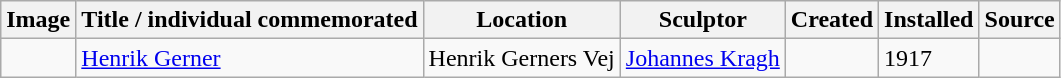<table class="wikitable sortable">
<tr>
<th>Image</th>
<th>Title / individual commemorated</th>
<th>Location</th>
<th>Sculptor</th>
<th>Created</th>
<th>Installed</th>
<th>Source</th>
</tr>
<tr>
<td></td>
<td><a href='#'>Henrik Gerner</a></td>
<td>Henrik Gerners Vej</td>
<td><a href='#'>Johannes Kragh</a></td>
<td></td>
<td>1917</td>
<td></td>
</tr>
</table>
